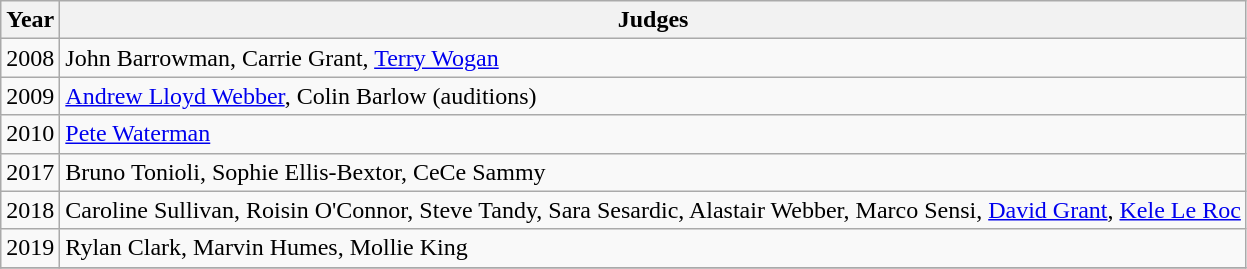<table class="wikitable">
<tr>
<th>Year</th>
<th>Judges</th>
</tr>
<tr>
<td>2008</td>
<td>John Barrowman, Carrie Grant, <a href='#'>Terry Wogan</a></td>
</tr>
<tr>
<td>2009</td>
<td><a href='#'>Andrew Lloyd Webber</a>, Colin Barlow (auditions)</td>
</tr>
<tr>
<td>2010</td>
<td><a href='#'>Pete Waterman</a></td>
</tr>
<tr>
<td>2017</td>
<td>Bruno Tonioli, Sophie Ellis-Bextor, CeCe Sammy</td>
</tr>
<tr>
<td>2018</td>
<td>Caroline Sullivan, Roisin O'Connor, Steve Tandy, Sara Sesardic, Alastair Webber, Marco Sensi, <a href='#'>David Grant</a>, <a href='#'>Kele Le Roc</a></td>
</tr>
<tr>
<td>2019</td>
<td>Rylan Clark, Marvin Humes, Mollie King</td>
</tr>
<tr>
</tr>
</table>
